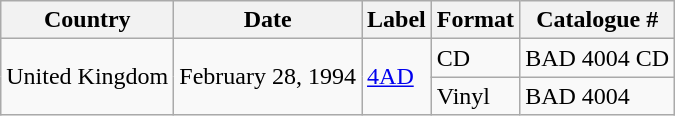<table class="wikitable">
<tr>
<th>Country</th>
<th>Date</th>
<th>Label</th>
<th>Format</th>
<th>Catalogue #</th>
</tr>
<tr>
<td rowspan="2">United Kingdom</td>
<td rowspan="2">February 28, 1994</td>
<td rowspan="2"><a href='#'>4AD</a></td>
<td>CD</td>
<td>BAD 4004 CD</td>
</tr>
<tr>
<td>Vinyl</td>
<td>BAD 4004</td>
</tr>
</table>
